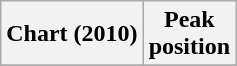<table class="wikitable plainrowheaders" style="text-align:center">
<tr>
<th>Chart (2010)</th>
<th>Peak<br>position</th>
</tr>
<tr>
</tr>
</table>
